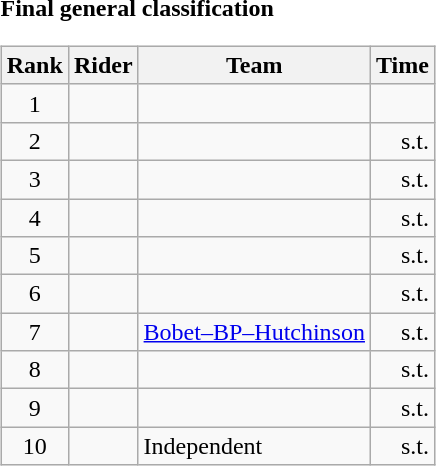<table>
<tr>
<td><strong>Final general classification</strong><br><table class="wikitable">
<tr>
<th scope="col">Rank</th>
<th scope="col">Rider</th>
<th scope="col">Team</th>
<th scope="col">Time</th>
</tr>
<tr>
<td style="text-align:center;">1</td>
<td></td>
<td></td>
<td style="text-align:right;"></td>
</tr>
<tr>
<td style="text-align:center;">2</td>
<td></td>
<td></td>
<td style="text-align:right;">s.t.</td>
</tr>
<tr>
<td style="text-align:center;">3</td>
<td></td>
<td></td>
<td style="text-align:right;">s.t.</td>
</tr>
<tr>
<td style="text-align:center;">4</td>
<td></td>
<td></td>
<td style="text-align:right;">s.t.</td>
</tr>
<tr>
<td style="text-align:center;">5</td>
<td></td>
<td></td>
<td style="text-align:right;">s.t.</td>
</tr>
<tr>
<td style="text-align:center;">6</td>
<td></td>
<td></td>
<td style="text-align:right;">s.t.</td>
</tr>
<tr>
<td style="text-align:center;">7</td>
<td></td>
<td><a href='#'>Bobet–BP–Hutchinson</a></td>
<td style="text-align:right;">s.t.</td>
</tr>
<tr>
<td style="text-align:center;">8</td>
<td></td>
<td></td>
<td style="text-align:right;">s.t.</td>
</tr>
<tr>
<td style="text-align:center;">9</td>
<td></td>
<td></td>
<td style="text-align:right;">s.t.</td>
</tr>
<tr>
<td style="text-align:center;">10</td>
<td></td>
<td>Independent</td>
<td style="text-align:right;">s.t.</td>
</tr>
</table>
</td>
</tr>
</table>
